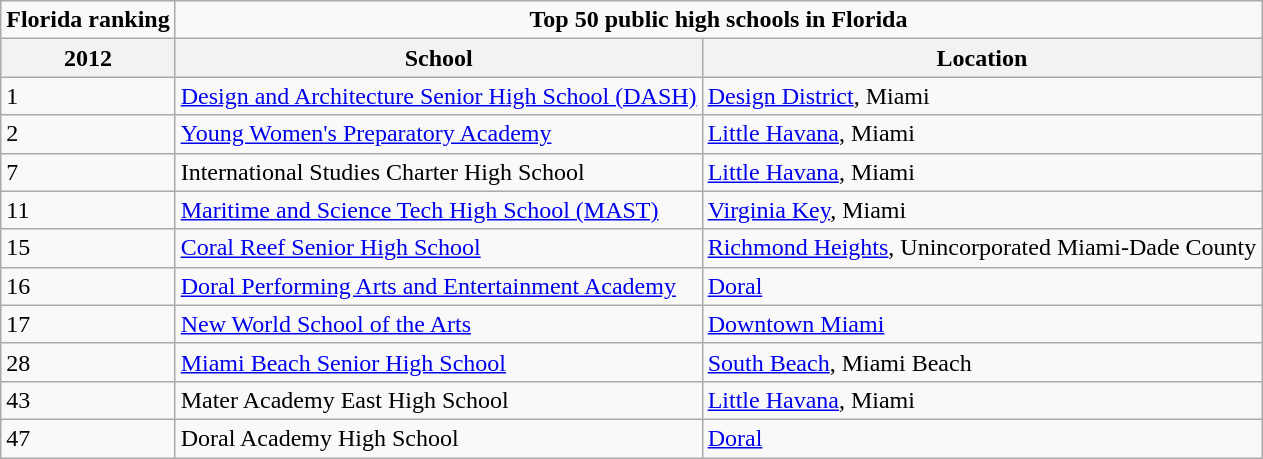<table class="wikitable">
<tr>
<td style="text-align:center;"><strong>Florida ranking</strong></td>
<td style="text-align:center;" colspan="2"><strong>Top 50 public high schools in Florida</strong></td>
</tr>
<tr>
<th>2012</th>
<th>School</th>
<th>Location</th>
</tr>
<tr>
<td>1</td>
<td><a href='#'>Design and Architecture Senior High School (DASH)</a></td>
<td><a href='#'>Design District</a>, Miami</td>
</tr>
<tr>
<td>2</td>
<td><a href='#'>Young Women's Preparatory Academy</a></td>
<td><a href='#'>Little Havana</a>, Miami</td>
</tr>
<tr>
<td>7</td>
<td>International Studies Charter High School</td>
<td><a href='#'>Little Havana</a>, Miami</td>
</tr>
<tr>
<td>11</td>
<td><a href='#'>Maritime and Science Tech High School (MAST)</a></td>
<td><a href='#'>Virginia Key</a>, Miami</td>
</tr>
<tr>
<td>15</td>
<td><a href='#'>Coral Reef Senior High School</a></td>
<td><a href='#'>Richmond Heights</a>, Unincorporated Miami-Dade County</td>
</tr>
<tr>
<td>16</td>
<td><a href='#'>Doral Performing Arts and Entertainment Academy</a></td>
<td><a href='#'>Doral</a></td>
</tr>
<tr>
<td>17</td>
<td><a href='#'>New World School of the Arts</a></td>
<td><a href='#'>Downtown Miami</a></td>
</tr>
<tr>
<td>28</td>
<td><a href='#'>Miami Beach Senior High School</a></td>
<td><a href='#'>South Beach</a>, Miami Beach</td>
</tr>
<tr>
<td>43</td>
<td>Mater Academy East High School</td>
<td><a href='#'>Little Havana</a>, Miami</td>
</tr>
<tr>
<td>47</td>
<td>Doral Academy High School</td>
<td><a href='#'>Doral</a></td>
</tr>
</table>
